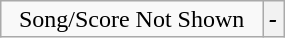<table class="wikitable" style="text-align:center; line-height:17px; width:15%;">
<tr>
<td>Song/Score Not Shown</td>
<th><em>-</em></th>
</tr>
</table>
